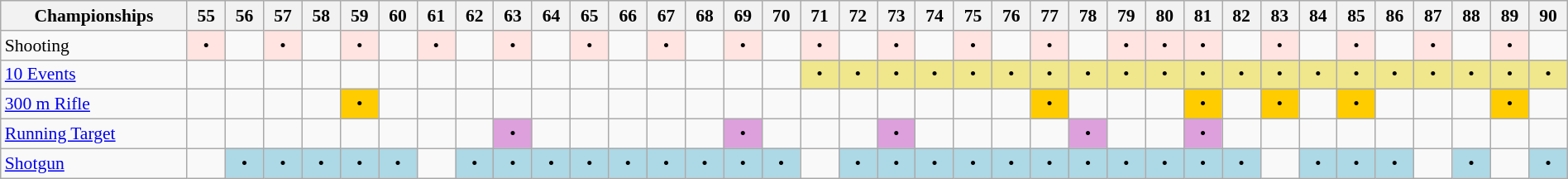<table class="wikitable" width=100% style="font-size:90%; text-align:center;">
<tr>
<th>Championships</th>
<th>55</th>
<th>56</th>
<th>57</th>
<th>58</th>
<th>59</th>
<th>60</th>
<th>61</th>
<th>62</th>
<th>63</th>
<th>64</th>
<th>65</th>
<th>66</th>
<th>67</th>
<th>68</th>
<th>69</th>
<th>70</th>
<th>71</th>
<th>72</th>
<th>73</th>
<th>74</th>
<th>75</th>
<th>76</th>
<th>77</th>
<th>78</th>
<th>79</th>
<th>80</th>
<th>81</th>
<th>82</th>
<th>83</th>
<th>84</th>
<th>85</th>
<th>86</th>
<th>87</th>
<th>88</th>
<th>89</th>
<th>90</th>
</tr>
<tr>
<td align=left>Shooting</td>
<td bgcolor=MistyRose>•</td>
<td></td>
<td bgcolor=MistyRose>•</td>
<td></td>
<td bgcolor=MistyRose>•</td>
<td></td>
<td bgcolor=MistyRose>•</td>
<td></td>
<td bgcolor=MistyRose>•</td>
<td></td>
<td bgcolor=MistyRose>•</td>
<td></td>
<td bgcolor=MistyRose>•</td>
<td></td>
<td bgcolor=MistyRose>•</td>
<td></td>
<td bgcolor=MistyRose>•</td>
<td></td>
<td bgcolor=MistyRose>•</td>
<td></td>
<td bgcolor=MistyRose>•</td>
<td></td>
<td bgcolor=MistyRose>•</td>
<td></td>
<td bgcolor=MistyRose>•</td>
<td bgcolor=MistyRose>•</td>
<td bgcolor=MistyRose>•</td>
<td></td>
<td bgcolor=MistyRose>•</td>
<td></td>
<td bgcolor=MistyRose>•</td>
<td></td>
<td bgcolor=MistyRose>•</td>
<td></td>
<td bgcolor=MistyRose>•</td>
<td></td>
</tr>
<tr>
<td align=left><a href='#'>10 Events</a></td>
<td></td>
<td></td>
<td></td>
<td></td>
<td></td>
<td></td>
<td></td>
<td></td>
<td></td>
<td></td>
<td></td>
<td></td>
<td></td>
<td></td>
<td></td>
<td></td>
<td bgcolor=khaki>•</td>
<td bgcolor=khaki>•</td>
<td bgcolor=khaki>•</td>
<td bgcolor=khaki>•</td>
<td bgcolor=khaki>•</td>
<td bgcolor=khaki>•</td>
<td bgcolor=khaki>•</td>
<td bgcolor=khaki>•</td>
<td bgcolor=khaki>•</td>
<td bgcolor=khaki>•</td>
<td bgcolor=khaki>•</td>
<td bgcolor=khaki>•</td>
<td bgcolor=khaki>•</td>
<td bgcolor=khaki>•</td>
<td bgcolor=khaki>•</td>
<td bgcolor=khaki>•</td>
<td bgcolor=khaki>•</td>
<td bgcolor=khaki>•</td>
<td bgcolor=khaki>•</td>
<td bgcolor=khaki>•</td>
</tr>
<tr>
<td align=left><a href='#'>300 m Rifle</a></td>
<td></td>
<td></td>
<td></td>
<td></td>
<td bgcolor=#FC0>•</td>
<td></td>
<td></td>
<td></td>
<td></td>
<td></td>
<td></td>
<td></td>
<td></td>
<td></td>
<td></td>
<td></td>
<td></td>
<td></td>
<td></td>
<td></td>
<td></td>
<td></td>
<td bgcolor=#FC0>•</td>
<td></td>
<td></td>
<td></td>
<td bgcolor=#FC0>•</td>
<td></td>
<td bgcolor=#FC0>•</td>
<td></td>
<td bgcolor=#FC0>•</td>
<td></td>
<td></td>
<td></td>
<td bgcolor=#FC0>•</td>
<td></td>
</tr>
<tr>
<td align=left><a href='#'>Running Target</a></td>
<td></td>
<td></td>
<td></td>
<td></td>
<td></td>
<td></td>
<td></td>
<td></td>
<td bgcolor=plum>•</td>
<td></td>
<td></td>
<td></td>
<td></td>
<td></td>
<td bgcolor=plum>•</td>
<td></td>
<td></td>
<td></td>
<td bgcolor=plum>•</td>
<td></td>
<td></td>
<td></td>
<td></td>
<td bgcolor=plum>•</td>
<td></td>
<td></td>
<td bgcolor=plum>•</td>
<td></td>
<td></td>
<td></td>
<td></td>
<td></td>
<td></td>
<td></td>
<td></td>
<td></td>
</tr>
<tr>
<td align=left><a href='#'>Shotgun</a></td>
<td></td>
<td bgcolor=lightblue>•</td>
<td bgcolor=lightblue>•</td>
<td bgcolor=lightblue>•</td>
<td bgcolor=lightblue>•</td>
<td bgcolor=lightblue>•</td>
<td></td>
<td bgcolor=lightblue>•</td>
<td bgcolor=lightblue>•</td>
<td bgcolor=lightblue>•</td>
<td bgcolor=lightblue>•</td>
<td bgcolor=lightblue>•</td>
<td bgcolor=lightblue>•</td>
<td bgcolor=lightblue>•</td>
<td bgcolor=lightblue>•</td>
<td bgcolor=lightblue>•</td>
<td></td>
<td bgcolor=lightblue>•</td>
<td bgcolor=lightblue>•</td>
<td bgcolor=lightblue>•</td>
<td bgcolor=lightblue>•</td>
<td bgcolor=lightblue>•</td>
<td bgcolor=lightblue>•</td>
<td bgcolor=lightblue>•</td>
<td bgcolor=lightblue>•</td>
<td bgcolor=lightblue>•</td>
<td bgcolor=lightblue>•</td>
<td bgcolor=lightblue>•</td>
<td></td>
<td bgcolor=lightblue>•</td>
<td bgcolor=lightblue>•</td>
<td bgcolor=lightblue>•</td>
<td></td>
<td bgcolor=lightblue>•</td>
<td></td>
<td bgcolor=lightblue>•</td>
</tr>
</table>
